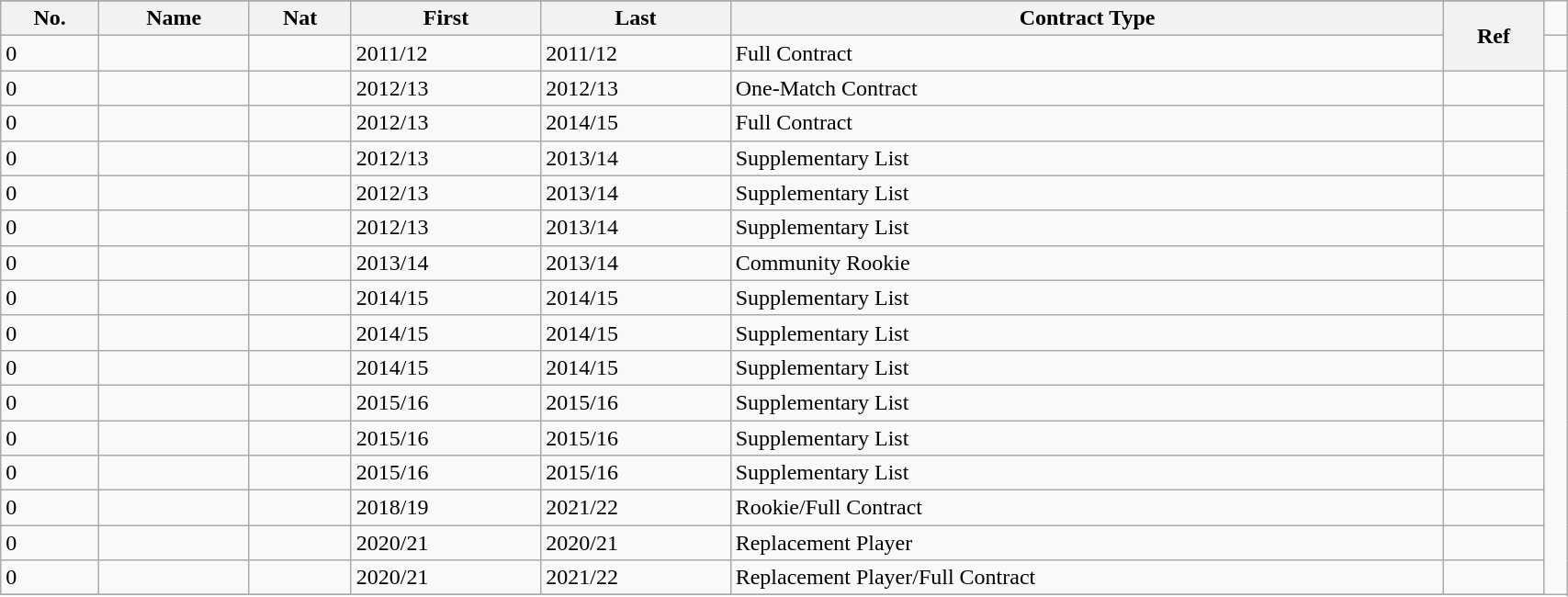<table class="wikitable sortable" width="90%">
<tr align="center">
</tr>
<tr>
<th>No.</th>
<th>Name</th>
<th>Nat</th>
<th>First</th>
<th>Last</th>
<th>Contract Type</th>
<th class="unsortable" rowspan="2">Ref</th>
</tr>
<tr>
<td><span>0</span></td>
<td></td>
<td style="text-align:center;"></td>
<td>2011/12</td>
<td>2011/12</td>
<td>Full Contract</td>
<td></td>
</tr>
<tr>
<td><span>0</span></td>
<td></td>
<td style="text-align:center;"></td>
<td>2012/13</td>
<td>2012/13</td>
<td>One-Match Contract</td>
<td></td>
</tr>
<tr>
<td><span>0</span></td>
<td></td>
<td style="text-align:center;"></td>
<td>2012/13</td>
<td>2014/15</td>
<td>Full Contract</td>
<td></td>
</tr>
<tr>
<td><span>0</span></td>
<td></td>
<td style="text-align:center;"></td>
<td>2012/13</td>
<td>2013/14</td>
<td>Supplementary List</td>
<td></td>
</tr>
<tr>
<td><span>0</span></td>
<td></td>
<td style="text-align:center;"></td>
<td>2012/13</td>
<td>2013/14</td>
<td>Supplementary List</td>
<td></td>
</tr>
<tr>
<td><span>0</span></td>
<td></td>
<td style="text-align:center;"></td>
<td>2012/13</td>
<td>2013/14</td>
<td>Supplementary List</td>
<td></td>
</tr>
<tr>
<td><span>0</span></td>
<td></td>
<td style="text-align:center;"></td>
<td>2013/14</td>
<td>2013/14</td>
<td>Community Rookie</td>
<td></td>
</tr>
<tr>
<td><span>0</span></td>
<td></td>
<td style="text-align:center;"></td>
<td>2014/15</td>
<td>2014/15</td>
<td>Supplementary List</td>
<td></td>
</tr>
<tr>
<td><span>0</span></td>
<td></td>
<td style="text-align:center;"></td>
<td>2014/15</td>
<td>2014/15</td>
<td>Supplementary List</td>
<td></td>
</tr>
<tr>
<td><span>0</span></td>
<td></td>
<td style="text-align:center;"></td>
<td>2014/15</td>
<td>2014/15</td>
<td>Supplementary List</td>
<td></td>
</tr>
<tr>
<td><span>0</span></td>
<td></td>
<td style="text-align:center;"></td>
<td>2015/16</td>
<td>2015/16</td>
<td>Supplementary List</td>
<td></td>
</tr>
<tr>
<td><span>0</span></td>
<td></td>
<td style="text-align:center;"></td>
<td>2015/16</td>
<td>2015/16</td>
<td>Supplementary List</td>
<td></td>
</tr>
<tr>
<td><span>0</span></td>
<td></td>
<td style="text-align:center;"></td>
<td>2015/16</td>
<td>2015/16</td>
<td>Supplementary List</td>
<td></td>
</tr>
<tr>
<td><span>0</span></td>
<td></td>
<td style="text-align:center;"></td>
<td>2018/19</td>
<td>2021/22</td>
<td>Rookie/Full Contract</td>
<td></td>
</tr>
<tr>
<td><span>0</span></td>
<td></td>
<td style="text-align:center;"></td>
<td>2020/21</td>
<td>2020/21</td>
<td>Replacement Player</td>
<td></td>
</tr>
<tr>
<td><span>0</span></td>
<td></td>
<td style="text-align:center;"></td>
<td>2020/21</td>
<td>2021/22</td>
<td>Replacement Player/Full Contract</td>
<td></td>
</tr>
<tr>
</tr>
</table>
